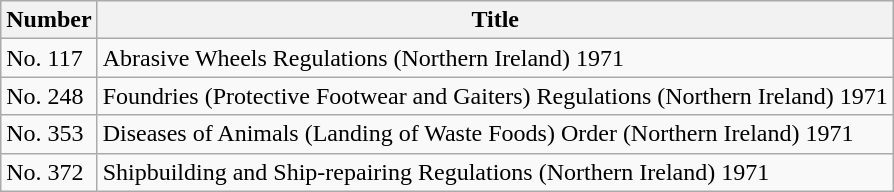<table class="wikitable collapsible">
<tr>
<th>Number</th>
<th>Title</th>
</tr>
<tr>
<td>No. 117</td>
<td>Abrasive Wheels Regulations (Northern Ireland) 1971</td>
</tr>
<tr>
<td>No. 248</td>
<td>Foundries (Protective Footwear and Gaiters) Regulations (Northern Ireland) 1971</td>
</tr>
<tr>
<td>No. 353</td>
<td>Diseases of Animals (Landing of Waste Foods) Order (Northern Ireland) 1971</td>
</tr>
<tr>
<td>No. 372</td>
<td>Shipbuilding and Ship-repairing Regulations (Northern Ireland) 1971</td>
</tr>
</table>
